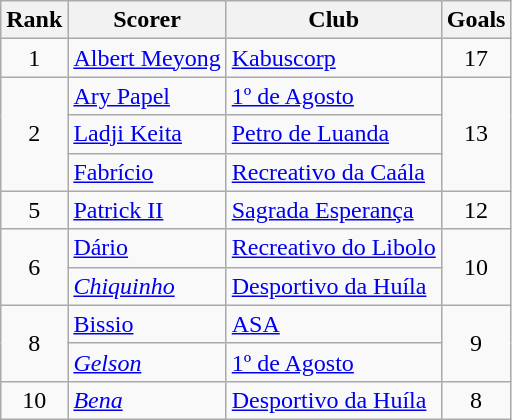<table class="wikitable" style="text-align:center">
<tr>
<th>Rank</th>
<th>Scorer</th>
<th>Club</th>
<th>Goals</th>
</tr>
<tr>
<td>1</td>
<td align="left"> <a href='#'>Albert Meyong</a></td>
<td align="left"><a href='#'>Kabuscorp</a></td>
<td>17</td>
</tr>
<tr>
<td rowspan=3>2</td>
<td align="left"> <a href='#'>Ary Papel</a></td>
<td align="left"><a href='#'>1º de Agosto</a></td>
<td rowspan=3>13</td>
</tr>
<tr>
<td align="left"> <a href='#'>Ladji Keita</a></td>
<td align="left"><a href='#'>Petro de Luanda</a></td>
</tr>
<tr>
<td align="left"> <a href='#'>Fabrício</a></td>
<td align="left"><a href='#'>Recreativo da Caála</a></td>
</tr>
<tr>
<td>5</td>
<td align="left"> <a href='#'>Patrick II</a></td>
<td align="left"><a href='#'>Sagrada Esperança</a></td>
<td>12</td>
</tr>
<tr>
<td rowspan=2>6</td>
<td align="left"> <a href='#'>Dário</a></td>
<td align="left"><a href='#'>Recreativo do Libolo</a></td>
<td rowspan=2>10</td>
</tr>
<tr>
<td align="left"> <a href='#'><em>Chiquinho</em></a></td>
<td align="left"><a href='#'>Desportivo da Huíla</a></td>
</tr>
<tr>
<td rowspan=2>8</td>
<td align="left"> <a href='#'>Bissio</a></td>
<td align="left"><a href='#'>ASA</a></td>
<td rowspan=2>9</td>
</tr>
<tr>
<td align="left"> <a href='#'><em>Gelson</em></a></td>
<td align="left"><a href='#'>1º de Agosto</a></td>
</tr>
<tr>
<td>10</td>
<td align="left"> <a href='#'><em>Bena</em></a></td>
<td align="left"><a href='#'>Desportivo da Huíla</a></td>
<td>8</td>
</tr>
</table>
